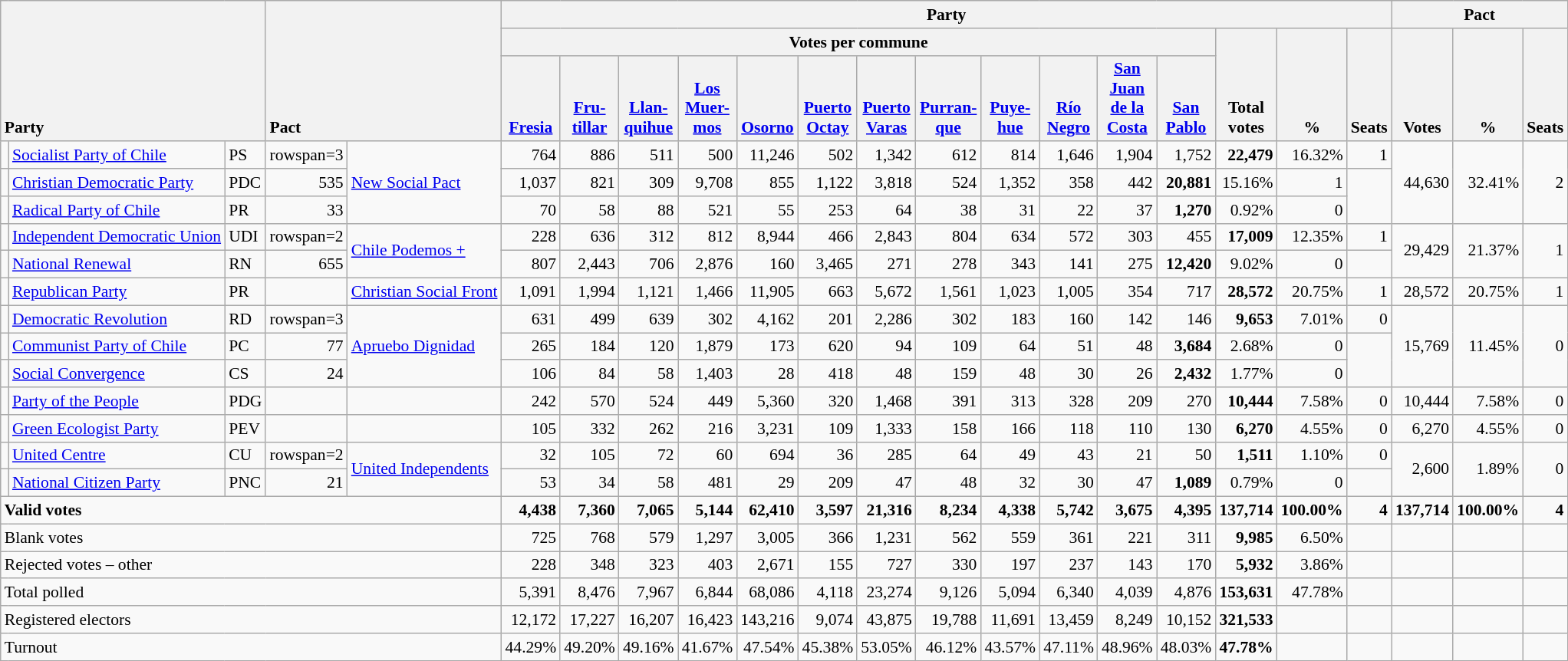<table class="wikitable" border="1" style="font-size:90%; text-align:right; white-space: nowrap;">
<tr>
<th style="text-align:left;" valign=bottom rowspan=3 colspan=3>Party</th>
<th style="text-align:left;" valign=bottom rowspan=3 colspan=2>Pact</th>
<th colspan=15>Party</th>
<th colspan=3>Pact</th>
</tr>
<tr>
<th colspan=12>Votes per commune</th>
<th align=center valign=bottom rowspan=2 width="40">Total<br>votes</th>
<th align=center valign=bottom rowspan=2 width="40">%</th>
<th align=center valign=bottom rowspan=2>Seats</th>
<th align=center valign=bottom rowspan=2 width="40">Votes</th>
<th align=center valign=bottom rowspan=2 width="40">%</th>
<th align=center valign=bottom rowspan=2>Seats</th>
</tr>
<tr>
<th align=center valign=bottom width="40"><a href='#'>Fresia</a></th>
<th align=center valign=bottom width="40"><a href='#'>Fru-<br>tillar</a></th>
<th align=center valign=bottom width="40"><a href='#'>Llan-<br>quihue</a></th>
<th align=center valign=bottom width="40"><a href='#'>Los<br>Muer-<br>mos</a></th>
<th align=center valign=bottom width="40"><a href='#'>Osorno</a></th>
<th align=center valign=bottom width="40"><a href='#'>Puerto<br>Octay</a></th>
<th align=center valign=bottom width="40"><a href='#'>Puerto<br>Varas</a></th>
<th align=center valign=bottom width="40"><a href='#'>Purran-<br>que</a></th>
<th align=center valign=bottom width="40"><a href='#'>Puye-<br>hue</a></th>
<th align=center valign=bottom width="40"><a href='#'>Río<br>Negro</a></th>
<th align=center valign=bottom width="40"><a href='#'>San<br>Juan<br>de la<br>Costa</a></th>
<th align=center valign=bottom width="40"><a href='#'>San<br>Pablo</a></th>
</tr>
<tr>
<td></td>
<td align=left><a href='#'>Socialist Party of Chile</a></td>
<td align=left>PS</td>
<td>rowspan=3 </td>
<td rowspan=3 align=left><a href='#'>New Social Pact</a></td>
<td>764</td>
<td>886</td>
<td>511</td>
<td>500</td>
<td>11,246</td>
<td>502</td>
<td>1,342</td>
<td>612</td>
<td>814</td>
<td>1,646</td>
<td>1,904</td>
<td>1,752</td>
<td><strong>22,479</strong></td>
<td>16.32%</td>
<td>1</td>
<td rowspan=3>44,630</td>
<td rowspan=3>32.41%</td>
<td rowspan=3>2</td>
</tr>
<tr>
<td></td>
<td align=left><a href='#'>Christian Democratic Party</a></td>
<td align=left>PDC</td>
<td>535</td>
<td>1,037</td>
<td>821</td>
<td>309</td>
<td>9,708</td>
<td>855</td>
<td>1,122</td>
<td>3,818</td>
<td>524</td>
<td>1,352</td>
<td>358</td>
<td>442</td>
<td><strong>20,881</strong></td>
<td>15.16%</td>
<td>1</td>
</tr>
<tr>
<td></td>
<td align=left><a href='#'>Radical Party of Chile</a></td>
<td align=left>PR</td>
<td>33</td>
<td>70</td>
<td>58</td>
<td>88</td>
<td>521</td>
<td>55</td>
<td>253</td>
<td>64</td>
<td>38</td>
<td>31</td>
<td>22</td>
<td>37</td>
<td><strong>1,270</strong></td>
<td>0.92%</td>
<td>0</td>
</tr>
<tr>
<td></td>
<td align=left><a href='#'>Independent Democratic Union</a></td>
<td align=left>UDI</td>
<td>rowspan=2 </td>
<td rowspan=2 align=left><a href='#'>Chile Podemos +</a></td>
<td>228</td>
<td>636</td>
<td>312</td>
<td>812</td>
<td>8,944</td>
<td>466</td>
<td>2,843</td>
<td>804</td>
<td>634</td>
<td>572</td>
<td>303</td>
<td>455</td>
<td><strong>17,009</strong></td>
<td>12.35%</td>
<td>1</td>
<td rowspan=2>29,429</td>
<td rowspan=2>21.37%</td>
<td rowspan=2>1</td>
</tr>
<tr>
<td></td>
<td align=left><a href='#'>National Renewal</a></td>
<td align=left>RN</td>
<td>655</td>
<td>807</td>
<td>2,443</td>
<td>706</td>
<td>2,876</td>
<td>160</td>
<td>3,465</td>
<td>271</td>
<td>278</td>
<td>343</td>
<td>141</td>
<td>275</td>
<td><strong>12,420</strong></td>
<td>9.02%</td>
<td>0</td>
</tr>
<tr>
<td></td>
<td align=left><a href='#'>Republican Party</a></td>
<td align=left>PR</td>
<td></td>
<td align=left><a href='#'>Christian Social Front</a></td>
<td>1,091</td>
<td>1,994</td>
<td>1,121</td>
<td>1,466</td>
<td>11,905</td>
<td>663</td>
<td>5,672</td>
<td>1,561</td>
<td>1,023</td>
<td>1,005</td>
<td>354</td>
<td>717</td>
<td><strong>28,572</strong></td>
<td>20.75%</td>
<td>1</td>
<td>28,572</td>
<td>20.75%</td>
<td>1</td>
</tr>
<tr>
<td></td>
<td align=left><a href='#'>Democratic Revolution</a></td>
<td align=left>RD</td>
<td>rowspan=3 </td>
<td rowspan=3 align=left><a href='#'>Apruebo Dignidad</a></td>
<td>631</td>
<td>499</td>
<td>639</td>
<td>302</td>
<td>4,162</td>
<td>201</td>
<td>2,286</td>
<td>302</td>
<td>183</td>
<td>160</td>
<td>142</td>
<td>146</td>
<td><strong>9,653</strong></td>
<td>7.01%</td>
<td>0</td>
<td rowspan=3>15,769</td>
<td rowspan=3>11.45%</td>
<td rowspan=3>0</td>
</tr>
<tr>
<td></td>
<td align=left><a href='#'>Communist Party of Chile</a></td>
<td align=left>PC</td>
<td>77</td>
<td>265</td>
<td>184</td>
<td>120</td>
<td>1,879</td>
<td>173</td>
<td>620</td>
<td>94</td>
<td>109</td>
<td>64</td>
<td>51</td>
<td>48</td>
<td><strong>3,684</strong></td>
<td>2.68%</td>
<td>0</td>
</tr>
<tr>
<td></td>
<td align=left><a href='#'>Social Convergence</a></td>
<td align=left>CS</td>
<td>24</td>
<td>106</td>
<td>84</td>
<td>58</td>
<td>1,403</td>
<td>28</td>
<td>418</td>
<td>48</td>
<td>159</td>
<td>48</td>
<td>30</td>
<td>26</td>
<td><strong>2,432</strong></td>
<td>1.77%</td>
<td>0</td>
</tr>
<tr>
<td></td>
<td align=left><a href='#'>Party of the People</a></td>
<td align=left>PDG</td>
<td></td>
<td></td>
<td>242</td>
<td>570</td>
<td>524</td>
<td>449</td>
<td>5,360</td>
<td>320</td>
<td>1,468</td>
<td>391</td>
<td>313</td>
<td>328</td>
<td>209</td>
<td>270</td>
<td><strong>10,444</strong></td>
<td>7.58%</td>
<td>0</td>
<td>10,444</td>
<td>7.58%</td>
<td>0</td>
</tr>
<tr>
<td></td>
<td align=left><a href='#'>Green Ecologist Party</a></td>
<td align=left>PEV</td>
<td></td>
<td></td>
<td>105</td>
<td>332</td>
<td>262</td>
<td>216</td>
<td>3,231</td>
<td>109</td>
<td>1,333</td>
<td>158</td>
<td>166</td>
<td>118</td>
<td>110</td>
<td>130</td>
<td><strong>6,270</strong></td>
<td>4.55%</td>
<td>0</td>
<td>6,270</td>
<td>4.55%</td>
<td>0</td>
</tr>
<tr>
<td></td>
<td align=left><a href='#'>United Centre</a></td>
<td align=left>CU</td>
<td>rowspan=2 </td>
<td rowspan=2 align=left><a href='#'>United Independents</a></td>
<td>32</td>
<td>105</td>
<td>72</td>
<td>60</td>
<td>694</td>
<td>36</td>
<td>285</td>
<td>64</td>
<td>49</td>
<td>43</td>
<td>21</td>
<td>50</td>
<td><strong>1,511</strong></td>
<td>1.10%</td>
<td>0</td>
<td rowspan=2>2,600</td>
<td rowspan=2>1.89%</td>
<td rowspan=2>0</td>
</tr>
<tr>
<td></td>
<td align=left><a href='#'>National Citizen Party</a></td>
<td align=left>PNC</td>
<td>21</td>
<td>53</td>
<td>34</td>
<td>58</td>
<td>481</td>
<td>29</td>
<td>209</td>
<td>47</td>
<td>48</td>
<td>32</td>
<td>30</td>
<td>47</td>
<td><strong>1,089</strong></td>
<td>0.79%</td>
<td>0</td>
</tr>
<tr style="font-weight:bold">
<td align=left colspan=5>Valid votes</td>
<td>4,438</td>
<td>7,360</td>
<td>7,065</td>
<td>5,144</td>
<td>62,410</td>
<td>3,597</td>
<td>21,316</td>
<td>8,234</td>
<td>4,338</td>
<td>5,742</td>
<td>3,675</td>
<td>4,395</td>
<td>137,714</td>
<td>100.00%</td>
<td>4</td>
<td>137,714</td>
<td>100.00%</td>
<td>4</td>
</tr>
<tr>
<td align=left colspan=5>Blank votes</td>
<td>725</td>
<td>768</td>
<td>579</td>
<td>1,297</td>
<td>3,005</td>
<td>366</td>
<td>1,231</td>
<td>562</td>
<td>559</td>
<td>361</td>
<td>221</td>
<td>311</td>
<td><strong>9,985</strong></td>
<td>6.50%</td>
<td></td>
<td></td>
<td></td>
<td></td>
</tr>
<tr>
<td align=left colspan=5>Rejected votes – other</td>
<td>228</td>
<td>348</td>
<td>323</td>
<td>403</td>
<td>2,671</td>
<td>155</td>
<td>727</td>
<td>330</td>
<td>197</td>
<td>237</td>
<td>143</td>
<td>170</td>
<td><strong>5,932</strong></td>
<td>3.86%</td>
<td></td>
<td></td>
<td></td>
<td></td>
</tr>
<tr>
<td align=left colspan=5>Total polled</td>
<td>5,391</td>
<td>8,476</td>
<td>7,967</td>
<td>6,844</td>
<td>68,086</td>
<td>4,118</td>
<td>23,274</td>
<td>9,126</td>
<td>5,094</td>
<td>6,340</td>
<td>4,039</td>
<td>4,876</td>
<td><strong>153,631</strong></td>
<td>47.78%</td>
<td></td>
<td></td>
<td></td>
<td></td>
</tr>
<tr>
<td align=left colspan=5>Registered electors</td>
<td>12,172</td>
<td>17,227</td>
<td>16,207</td>
<td>16,423</td>
<td>143,216</td>
<td>9,074</td>
<td>43,875</td>
<td>19,788</td>
<td>11,691</td>
<td>13,459</td>
<td>8,249</td>
<td>10,152</td>
<td><strong>321,533</strong></td>
<td></td>
<td></td>
<td></td>
<td></td>
<td></td>
</tr>
<tr>
<td align=left colspan=5>Turnout</td>
<td>44.29%</td>
<td>49.20%</td>
<td>49.16%</td>
<td>41.67%</td>
<td>47.54%</td>
<td>45.38%</td>
<td>53.05%</td>
<td>46.12%</td>
<td>43.57%</td>
<td>47.11%</td>
<td>48.96%</td>
<td>48.03%</td>
<td><strong>47.78%</strong></td>
<td></td>
<td></td>
<td></td>
<td></td>
<td></td>
</tr>
</table>
